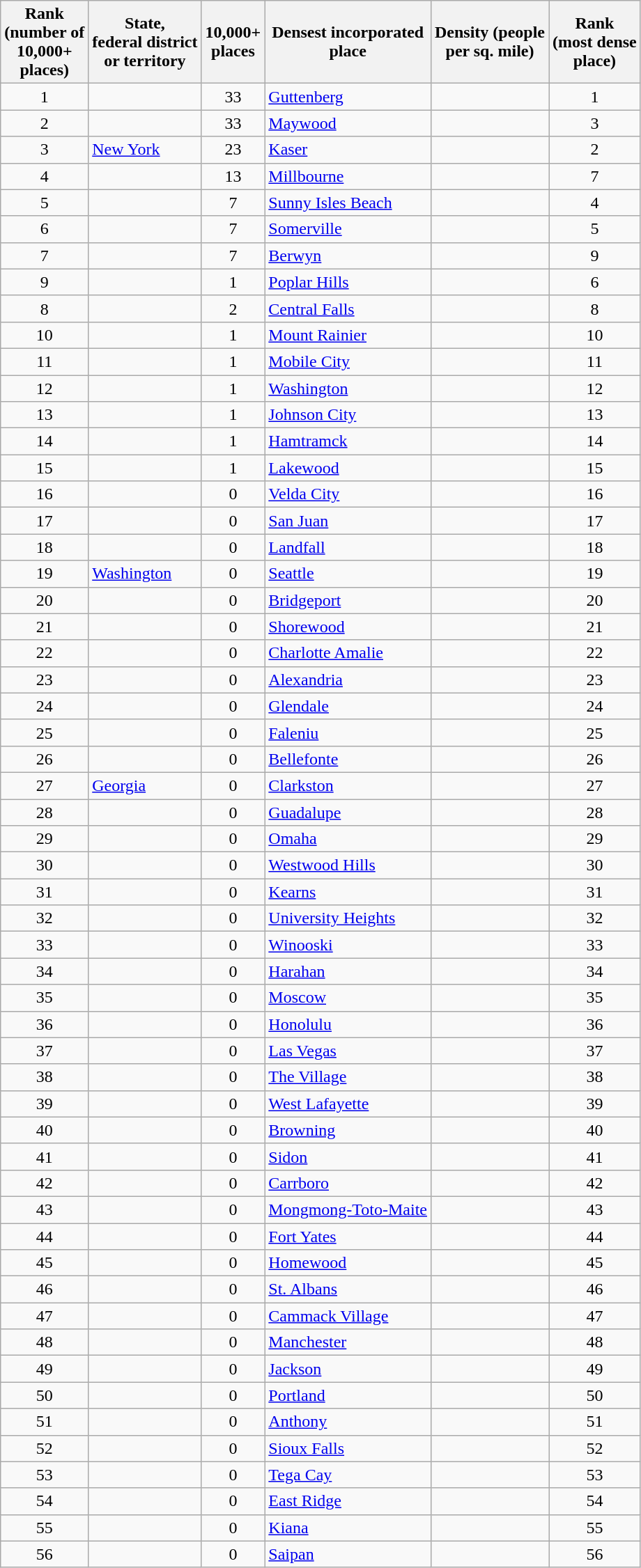<table class="wikitable sortable">
<tr>
<th>Rank <br>(number of<br> 10,000+<br> places)</th>
<th>State,<br>federal district<br>or territory</th>
<th>10,000+<br> places</th>
<th>Densest incorporated<br> place</th>
<th>Density (people<br> per sq. mile)</th>
<th>Rank<br>(most dense<br> place)</th>
</tr>
<tr>
<td align=center>1</td>
<td></td>
<td align=center>33</td>
<td><a href='#'>Guttenberg</a></td>
<td align=right></td>
<td align=center>1</td>
</tr>
<tr>
<td align=center>2</td>
<td></td>
<td align=center>33</td>
<td><a href='#'>Maywood</a></td>
<td align=right></td>
<td align=center>3</td>
</tr>
<tr>
<td align=center>3</td>
<td> <a href='#'>New York</a></td>
<td align=center>23</td>
<td><a href='#'>Kaser</a></td>
<td align=right></td>
<td align=center>2</td>
</tr>
<tr>
<td align=center>4</td>
<td></td>
<td align=center>13</td>
<td><a href='#'>Millbourne</a></td>
<td align=right></td>
<td align=center>7</td>
</tr>
<tr>
<td align=center>5</td>
<td></td>
<td align=center>7</td>
<td><a href='#'>Sunny Isles Beach</a></td>
<td align=right></td>
<td align=center>4</td>
</tr>
<tr>
<td align=center>6</td>
<td></td>
<td align=center>7</td>
<td><a href='#'>Somerville</a></td>
<td align=right></td>
<td align=center>5</td>
</tr>
<tr>
<td align=center>7</td>
<td></td>
<td align=center>7</td>
<td><a href='#'>Berwyn</a></td>
<td align=right></td>
<td align=center>9</td>
</tr>
<tr>
<td align=center>9</td>
<td></td>
<td align=center>1</td>
<td><a href='#'>Poplar Hills</a></td>
<td align=right></td>
<td align=center>6</td>
</tr>
<tr>
<td align=center>8</td>
<td></td>
<td align=center>2</td>
<td><a href='#'>Central Falls</a></td>
<td align=right></td>
<td align=center>8</td>
</tr>
<tr>
<td align=center>10</td>
<td></td>
<td align=center>1</td>
<td><a href='#'>Mount Rainier</a></td>
<td align=right></td>
<td align=center>10</td>
</tr>
<tr>
<td align=center>11</td>
<td></td>
<td align=center>1</td>
<td><a href='#'>Mobile City</a></td>
<td align=right></td>
<td align=center>11</td>
</tr>
<tr>
<td align=center>12</td>
<td></td>
<td align=center>1</td>
<td><a href='#'>Washington</a></td>
<td align=right></td>
<td align=center>12</td>
</tr>
<tr>
<td align=center>13</td>
<td></td>
<td align=center>1</td>
<td><a href='#'>Johnson City</a></td>
<td align=right></td>
<td align=center>13</td>
</tr>
<tr>
<td align=center>14</td>
<td></td>
<td align=center>1</td>
<td><a href='#'>Hamtramck</a></td>
<td align=right></td>
<td align=center>14</td>
</tr>
<tr>
<td align=center>15</td>
<td></td>
<td align=center>1</td>
<td><a href='#'>Lakewood</a></td>
<td align=right></td>
<td align=center>15</td>
</tr>
<tr>
<td align=center>16</td>
<td></td>
<td align=center>0</td>
<td><a href='#'>Velda City</a></td>
<td align=right></td>
<td align=center>16</td>
</tr>
<tr>
<td align=center>17</td>
<td></td>
<td align=center>0</td>
<td><a href='#'>San Juan</a></td>
<td align=right></td>
<td align=center>17</td>
</tr>
<tr>
<td align=center>18</td>
<td></td>
<td align=center>0</td>
<td><a href='#'>Landfall</a></td>
<td align=right></td>
<td align=center>18</td>
</tr>
<tr>
<td align=center>19</td>
<td> <a href='#'>Washington</a></td>
<td align=center>0</td>
<td><a href='#'>Seattle</a></td>
<td align=right></td>
<td align=center>19</td>
</tr>
<tr>
<td align=center>20</td>
<td></td>
<td align=center>0</td>
<td><a href='#'>Bridgeport</a></td>
<td align=right></td>
<td align=center>20</td>
</tr>
<tr>
<td align=center>21</td>
<td></td>
<td align=center>0</td>
<td><a href='#'>Shorewood</a></td>
<td align=right></td>
<td align=center>21</td>
</tr>
<tr>
<td align=center>22</td>
<td></td>
<td align=center>0</td>
<td><a href='#'>Charlotte Amalie</a></td>
<td align=right></td>
<td align=center>22</td>
</tr>
<tr>
<td align=center>23</td>
<td></td>
<td align=center>0</td>
<td><a href='#'>Alexandria</a></td>
<td align=right></td>
<td align=center>23</td>
</tr>
<tr>
<td align=center>24</td>
<td></td>
<td align=center>0</td>
<td><a href='#'>Glendale</a></td>
<td align=right></td>
<td align=center>24</td>
</tr>
<tr>
<td align=center>25</td>
<td></td>
<td align=center>0</td>
<td><a href='#'>Faleniu</a></td>
<td align=right></td>
<td align=center>25</td>
</tr>
<tr>
<td align=center>26</td>
<td></td>
<td align=center>0</td>
<td><a href='#'>Bellefonte</a></td>
<td align=right></td>
<td align=center>26</td>
</tr>
<tr>
<td align=center>27</td>
<td> <a href='#'>Georgia</a></td>
<td align=center>0</td>
<td><a href='#'>Clarkston</a></td>
<td align=right></td>
<td align=center>27</td>
</tr>
<tr>
<td align=center>28</td>
<td></td>
<td align=center>0</td>
<td><a href='#'>Guadalupe</a></td>
<td align=right></td>
<td align=center>28</td>
</tr>
<tr>
<td align=center>29</td>
<td></td>
<td align=center>0</td>
<td><a href='#'>Omaha</a></td>
<td align=right></td>
<td align=center>29</td>
</tr>
<tr>
<td align=center>30</td>
<td></td>
<td align=center>0</td>
<td><a href='#'>Westwood Hills</a></td>
<td align=right></td>
<td align=center>30</td>
</tr>
<tr>
<td align=center>31</td>
<td></td>
<td align=center>0</td>
<td><a href='#'>Kearns</a></td>
<td align=right></td>
<td align=center>31</td>
</tr>
<tr>
<td align=center>32</td>
<td></td>
<td align=center>0</td>
<td><a href='#'>University Heights</a></td>
<td align=right></td>
<td align=center>32</td>
</tr>
<tr>
<td align=center>33</td>
<td></td>
<td align=center>0</td>
<td><a href='#'>Winooski</a></td>
<td align=right></td>
<td align=center>33</td>
</tr>
<tr>
<td align=center>34</td>
<td></td>
<td align=center>0</td>
<td><a href='#'>Harahan</a></td>
<td align=right></td>
<td align=center>34</td>
</tr>
<tr>
<td align=center>35</td>
<td></td>
<td align=center>0</td>
<td><a href='#'>Moscow</a></td>
<td align=right></td>
<td align=center>35</td>
</tr>
<tr>
<td align=center>36</td>
<td></td>
<td align=center>0</td>
<td><a href='#'>Honolulu</a></td>
<td align=right></td>
<td align=center>36</td>
</tr>
<tr>
<td align=center>37</td>
<td></td>
<td align=center>0</td>
<td><a href='#'>Las Vegas</a></td>
<td align=right></td>
<td align=center>37</td>
</tr>
<tr>
<td align=center>38</td>
<td></td>
<td align=center>0</td>
<td><a href='#'>The Village</a></td>
<td align=right></td>
<td align=center>38</td>
</tr>
<tr>
<td align=center>39</td>
<td></td>
<td align=center>0</td>
<td><a href='#'>West Lafayette</a></td>
<td align=right></td>
<td align=center>39</td>
</tr>
<tr>
<td align=center>40</td>
<td></td>
<td align=center>0</td>
<td><a href='#'>Browning</a></td>
<td align=right></td>
<td align=center>40</td>
</tr>
<tr>
<td align=center>41</td>
<td></td>
<td align=center>0</td>
<td><a href='#'>Sidon</a></td>
<td align=right></td>
<td align=center>41</td>
</tr>
<tr>
<td align=center>42</td>
<td></td>
<td align=center>0</td>
<td><a href='#'>Carrboro</a></td>
<td align=right></td>
<td align=center>42</td>
</tr>
<tr>
<td align=center>43</td>
<td></td>
<td align=center>0</td>
<td><a href='#'>Mongmong-Toto-Maite</a></td>
<td align=right></td>
<td align=center>43</td>
</tr>
<tr>
<td align=center>44</td>
<td></td>
<td align=center>0</td>
<td><a href='#'>Fort Yates</a></td>
<td align=right></td>
<td align=center>44</td>
</tr>
<tr>
<td align=center>45</td>
<td></td>
<td align=center>0</td>
<td><a href='#'>Homewood</a></td>
<td align=right></td>
<td align=center>45</td>
</tr>
<tr>
<td align=center>46</td>
<td></td>
<td align=center>0</td>
<td><a href='#'>St. Albans</a></td>
<td align=right></td>
<td align=center>46</td>
</tr>
<tr>
<td align=center>47</td>
<td></td>
<td align=center>0</td>
<td><a href='#'>Cammack Village</a></td>
<td align=right></td>
<td align=center>47</td>
</tr>
<tr>
<td align=center>48</td>
<td></td>
<td align=center>0</td>
<td><a href='#'>Manchester</a></td>
<td align=right></td>
<td align=center>48</td>
</tr>
<tr>
<td align=center>49</td>
<td></td>
<td align=center>0</td>
<td><a href='#'>Jackson</a></td>
<td align=right></td>
<td align=center>49</td>
</tr>
<tr>
<td align=center>50</td>
<td></td>
<td align=center>0</td>
<td><a href='#'>Portland</a></td>
<td align=right></td>
<td align=center>50</td>
</tr>
<tr>
<td align=center>51</td>
<td></td>
<td align=center>0</td>
<td><a href='#'>Anthony</a></td>
<td align=right></td>
<td align=center>51</td>
</tr>
<tr>
<td align=center>52</td>
<td></td>
<td align=center>0</td>
<td><a href='#'>Sioux Falls</a></td>
<td align=right></td>
<td align=center>52</td>
</tr>
<tr>
<td align=center>53</td>
<td></td>
<td align=center>0</td>
<td><a href='#'>Tega Cay</a></td>
<td align=right></td>
<td align=center>53</td>
</tr>
<tr>
<td align=center>54</td>
<td></td>
<td align=center>0</td>
<td><a href='#'>East Ridge</a></td>
<td align=right></td>
<td align=center>54</td>
</tr>
<tr>
<td align=center>55</td>
<td></td>
<td align=center>0</td>
<td><a href='#'>Kiana</a></td>
<td align=right></td>
<td align=center>55</td>
</tr>
<tr>
<td align=center>56</td>
<td></td>
<td align=center>0</td>
<td><a href='#'>Saipan</a></td>
<td align=right></td>
<td align=center>56</td>
</tr>
</table>
